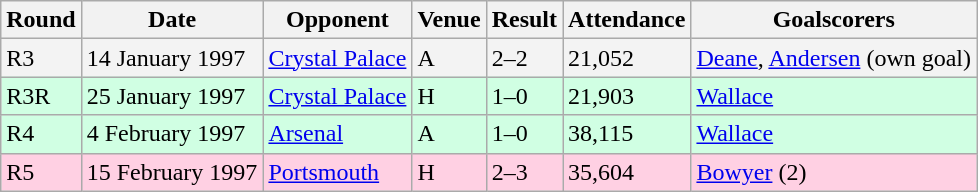<table class="wikitable">
<tr>
<th>Round</th>
<th>Date</th>
<th>Opponent</th>
<th>Venue</th>
<th>Result</th>
<th>Attendance</th>
<th>Goalscorers</th>
</tr>
<tr style="background-color: #f3f3f3;">
<td>R3</td>
<td>14 January 1997</td>
<td><a href='#'>Crystal Palace</a></td>
<td>A</td>
<td>2–2</td>
<td>21,052</td>
<td><a href='#'>Deane</a>, <a href='#'>Andersen</a> (own goal)</td>
</tr>
<tr style="background-color: #d0ffe3;">
<td>R3R</td>
<td>25 January 1997</td>
<td><a href='#'>Crystal Palace</a></td>
<td>H</td>
<td>1–0</td>
<td>21,903</td>
<td><a href='#'>Wallace</a></td>
</tr>
<tr style="background-color: #d0ffe3;">
<td>R4</td>
<td>4 February 1997</td>
<td><a href='#'>Arsenal</a></td>
<td>A</td>
<td>1–0</td>
<td>38,115</td>
<td><a href='#'>Wallace</a></td>
</tr>
<tr style="background-color: #ffd0e3;">
<td>R5</td>
<td>15 February 1997</td>
<td><a href='#'>Portsmouth</a></td>
<td>H</td>
<td>2–3</td>
<td>35,604</td>
<td><a href='#'>Bowyer</a> (2)</td>
</tr>
</table>
